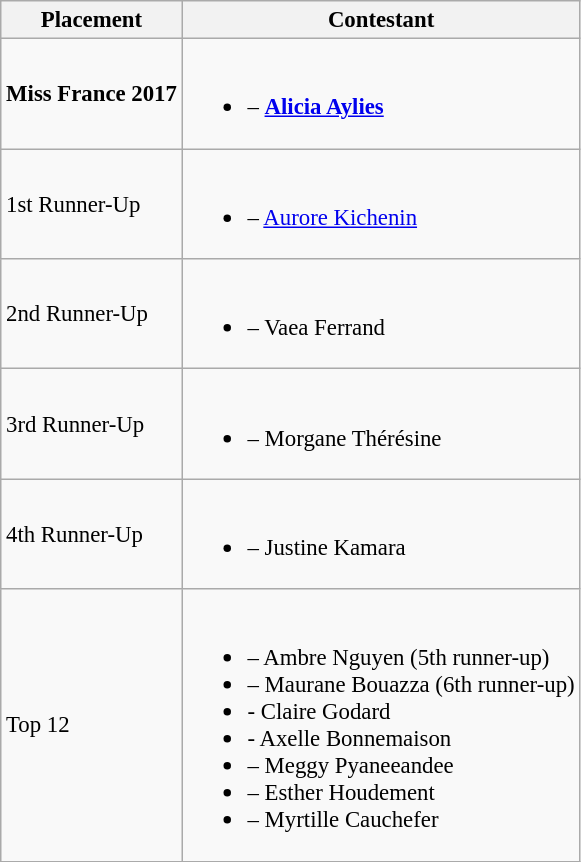<table class="wikitable sortable" style="font-size: 95%;">
<tr>
<th>Placement</th>
<th>Contestant</th>
</tr>
<tr>
<td><strong>Miss France 2017</strong></td>
<td><br><ul><li><strong></strong> – <strong><a href='#'>Alicia Aylies</a></strong></li></ul></td>
</tr>
<tr>
<td>1st Runner-Up</td>
<td><br><ul><li> – <a href='#'>Aurore Kichenin</a></li></ul></td>
</tr>
<tr>
<td>2nd Runner-Up</td>
<td><br><ul><li> – Vaea Ferrand</li></ul></td>
</tr>
<tr>
<td>3rd Runner-Up</td>
<td><br><ul><li> – Morgane Thérésine</li></ul></td>
</tr>
<tr>
<td>4th Runner-Up</td>
<td><br><ul><li> – Justine Kamara</li></ul></td>
</tr>
<tr>
<td>Top 12</td>
<td><br><ul><li> – Ambre Nguyen (5th runner-up)</li><li> – Maurane Bouazza (6th runner-up)</li><li> - Claire Godard</li><li> - Axelle Bonnemaison</li><li> – Meggy Pyaneeandee</li><li> – Esther Houdement</li><li> – Myrtille Cauchefer</li></ul></td>
</tr>
</table>
